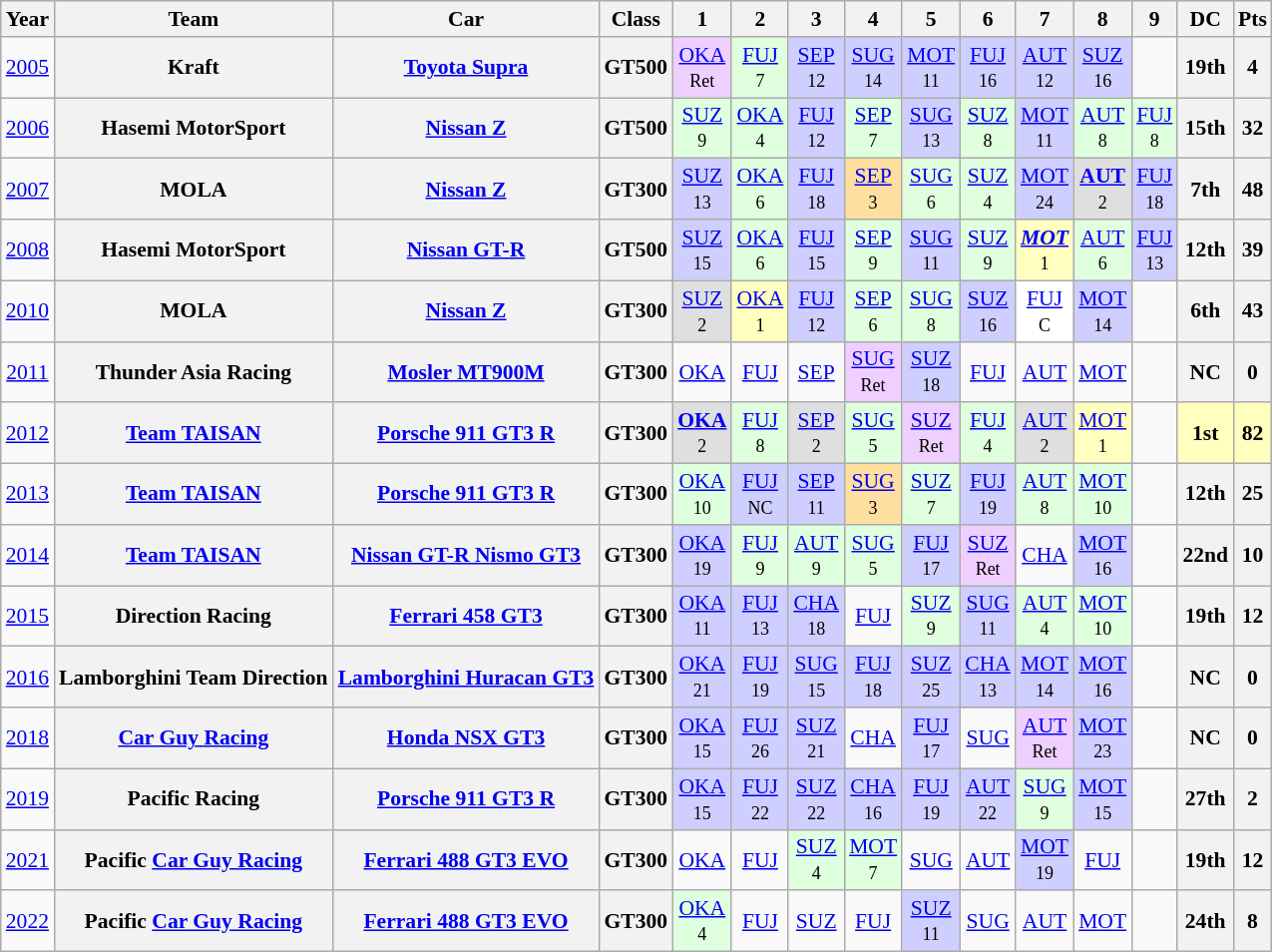<table class="wikitable" style="text-align:center; font-size:90%">
<tr>
<th>Year</th>
<th>Team</th>
<th>Car</th>
<th>Class</th>
<th>1</th>
<th>2</th>
<th>3</th>
<th>4</th>
<th>5</th>
<th>6</th>
<th>7</th>
<th>8</th>
<th>9</th>
<th>DC</th>
<th>Pts</th>
</tr>
<tr>
<td><a href='#'>2005</a></td>
<th>Kraft</th>
<th><a href='#'>Toyota Supra</a></th>
<th>GT500</th>
<td bgcolor='#EFCFFF'><a href='#'>OKA</a><br><small>Ret</small></td>
<td bgcolor='#DFFFDF'><a href='#'>FUJ</a><br><small>7</small></td>
<td bgcolor='#CFCFFF'><a href='#'>SEP</a><br><small>12</small></td>
<td bgcolor='#CFCFFF'><a href='#'>SUG</a><br><small>14</small></td>
<td bgcolor='#CFCFFF'><a href='#'>MOT</a><br><small>11</small></td>
<td bgcolor='#CFCFFF'><a href='#'>FUJ</a><br><small>16</small></td>
<td bgcolor='#CFCFFF'><a href='#'>AUT</a><br><small>12</small></td>
<td bgcolor='#CFCFFF'><a href='#'>SUZ</a><br><small>16</small></td>
<td bgcolor=></td>
<th>19th</th>
<th>4</th>
</tr>
<tr>
<td><a href='#'>2006</a></td>
<th>Hasemi MotorSport</th>
<th><a href='#'>Nissan Z</a></th>
<th>GT500</th>
<td bgcolor='#DFFFDF'><a href='#'>SUZ</a><br><small>9</small></td>
<td bgcolor='#DFFFDF'><a href='#'>OKA</a><br><small>4</small></td>
<td bgcolor='#CFCFFF'><a href='#'>FUJ</a><br><small>12</small></td>
<td bgcolor='#DFFFDF'><a href='#'>SEP</a><br><small>7</small></td>
<td bgcolor='#CFCFFF'><a href='#'>SUG</a><br><small>13</small></td>
<td bgcolor='#DFFFDF'><a href='#'>SUZ</a><br><small>8</small></td>
<td bgcolor='#CFCFFF'><a href='#'>MOT</a><br><small>11</small></td>
<td bgcolor='#DFFFDF'><a href='#'>AUT</a><br><small>8</small></td>
<td bgcolor='#DFFFDF'><a href='#'>FUJ</a><br><small>8</small></td>
<th>15th</th>
<th>32</th>
</tr>
<tr>
<td><a href='#'>2007</a></td>
<th>MOLA</th>
<th><a href='#'>Nissan Z</a></th>
<th>GT300</th>
<td bgcolor='#CFCFFF'><a href='#'>SUZ</a><br><small>13</small></td>
<td bgcolor='#DFFFDF'><a href='#'>OKA</a><br><small>6</small></td>
<td bgcolor='#CFCFFF'><a href='#'>FUJ</a><br><small>18</small></td>
<td bgcolor='#FFDF9F'><a href='#'>SEP</a><br><small>3</small></td>
<td bgcolor='#DFFFDF'><a href='#'>SUG</a><br><small>6</small></td>
<td bgcolor='#DFFFDF'><a href='#'>SUZ</a><br><small>4</small></td>
<td bgcolor='#CFCFFF'><a href='#'>MOT</a><br><small>24</small></td>
<td bgcolor='#DFDFDF'><strong><a href='#'>AUT</a></strong><br><small>2</small></td>
<td bgcolor='#CFCFFF'><a href='#'>FUJ</a><br><small>18</small></td>
<th>7th</th>
<th>48</th>
</tr>
<tr>
<td><a href='#'>2008</a></td>
<th>Hasemi MotorSport</th>
<th><a href='#'>Nissan GT-R</a></th>
<th>GT500</th>
<td bgcolor='#CFCFFF'><a href='#'>SUZ</a><br><small>15</small></td>
<td bgcolor='#DFFFDF'><a href='#'>OKA</a><br><small>6</small></td>
<td bgcolor='#CFCFFF'><a href='#'>FUJ</a><br><small>15</small></td>
<td bgcolor='#DFFFDF'><a href='#'>SEP</a><br><small>9</small></td>
<td bgcolor='#CFCFFF'><a href='#'>SUG</a><br><small>11</small></td>
<td bgcolor='#DFFFDF'><a href='#'>SUZ</a><br><small>9</small></td>
<td bgcolor='#FFFFBF'><strong><em><a href='#'>MOT</a></em></strong><br><small>1</small></td>
<td bgcolor='#DFFFDF'><a href='#'>AUT</a><br><small>6</small></td>
<td bgcolor='#CFCFFF'><a href='#'>FUJ</a><br><small>13</small></td>
<th>12th</th>
<th>39</th>
</tr>
<tr>
<td><a href='#'>2010</a></td>
<th>MOLA</th>
<th><a href='#'>Nissan Z</a></th>
<th>GT300</th>
<td bgcolor='#DFDFDF'><a href='#'>SUZ</a><br><small>2</small></td>
<td bgcolor='#FFFFBF'><a href='#'>OKA</a><br><small>1</small></td>
<td bgcolor='#CFCFFF'><a href='#'>FUJ</a><br><small>12</small></td>
<td bgcolor='#DFFFDF'><a href='#'>SEP</a><br><small>6</small></td>
<td bgcolor='#DFFFDF'><a href='#'>SUG</a><br><small>8</small></td>
<td bgcolor='#CFCFFF'><a href='#'>SUZ</a><br><small>16</small></td>
<td bgcolor='#FFFFFF'><a href='#'>FUJ</a><br><small>C</small></td>
<td bgcolor='#CFCFFF'><a href='#'>MOT</a><br><small>14</small></td>
<td bgcolor=><br><small></small></td>
<th>6th</th>
<th>43</th>
</tr>
<tr>
<td><a href='#'>2011</a></td>
<th>Thunder Asia Racing</th>
<th><a href='#'>Mosler MT900M</a></th>
<th>GT300</th>
<td bgcolor=><a href='#'>OKA</a></td>
<td bgcolor=><a href='#'>FUJ</a></td>
<td bgcolor=><a href='#'>SEP</a></td>
<td bgcolor='#EFCFFF'><a href='#'>SUG</a><br><small>Ret</small></td>
<td bgcolor='#CFCFFF'><a href='#'>SUZ</a><br><small>18</small></td>
<td bgcolor=><a href='#'>FUJ</a></td>
<td bgcolor=><a href='#'>AUT</a></td>
<td bgcolor=><a href='#'>MOT</a></td>
<td bgcolor=></td>
<th>NC</th>
<th>0</th>
</tr>
<tr>
<td><a href='#'>2012</a></td>
<th><a href='#'>Team TAISAN</a></th>
<th><a href='#'>Porsche 911 GT3 R</a></th>
<th>GT300</th>
<td bgcolor='#DFDFDF'><strong><a href='#'>OKA</a></strong><br><small>2</small></td>
<td bgcolor='#DFFFDF'><a href='#'>FUJ</a><br><small>8</small></td>
<td bgcolor='#DFDFDF'><a href='#'>SEP</a><br><small>2</small></td>
<td bgcolor='#DFFFDF'><a href='#'>SUG</a><br><small>5</small></td>
<td bgcolor='#EFCFFF'><a href='#'>SUZ</a><br><small>Ret</small></td>
<td bgcolor='#DFFFDF'><a href='#'>FUJ</a><br><small>4</small></td>
<td bgcolor='#DFDFDF'><a href='#'>AUT</a><br><small>2</small></td>
<td bgcolor='#FFFFBF'><a href='#'>MOT</a><br><small>1</small></td>
<td bgcolor=></td>
<td bgcolor='#FFFFBF'><strong>1st</strong></td>
<td bgcolor='#FFFFBF'><strong>82</strong></td>
</tr>
<tr>
<td><a href='#'>2013</a></td>
<th><a href='#'>Team TAISAN</a></th>
<th><a href='#'>Porsche 911 GT3 R</a></th>
<th>GT300</th>
<td bgcolor='#DFFFDF'><a href='#'>OKA</a><br><small>10</small></td>
<td bgcolor='#CFCFFF'><a href='#'>FUJ</a><br><small>NC</small></td>
<td bgcolor='#CFCFFF'><a href='#'>SEP</a><br><small>11</small></td>
<td bgcolor='#FFDF9F'><a href='#'>SUG</a><br><small>3</small></td>
<td bgcolor='#DFFFDF'><a href='#'>SUZ</a><br><small>7</small></td>
<td bgcolor='#CFCFFF'><a href='#'>FUJ</a><br><small>19</small></td>
<td bgcolor='#DFFFDF'><a href='#'>AUT</a><br><small>8</small></td>
<td bgcolor='#DFFFDF'><a href='#'>MOT</a><br><small>10</small></td>
<td bgcolor=></td>
<th>12th</th>
<th>25</th>
</tr>
<tr>
<td><a href='#'>2014</a></td>
<th><a href='#'>Team TAISAN</a></th>
<th><a href='#'>Nissan GT-R Nismo GT3</a></th>
<th>GT300</th>
<td bgcolor='#CFCFFF'><a href='#'>OKA</a><br><small>19</small></td>
<td bgcolor='#DFFFDF'><a href='#'>FUJ</a><br><small>9</small></td>
<td bgcolor='#DFFFDF'><a href='#'>AUT</a><br><small>9</small></td>
<td bgcolor='#DFFFDF'><a href='#'>SUG</a><br><small>5</small></td>
<td bgcolor='#CFCFFF'><a href='#'>FUJ</a><br><small>17</small></td>
<td bgcolor='#EFCFFF'><a href='#'>SUZ</a><br><small>Ret</small></td>
<td bgcolor=><a href='#'>CHA</a><br><small></small></td>
<td bgcolor='#CFCFFF'><a href='#'>MOT</a><br><small>16</small></td>
<td bgcolor=></td>
<th>22nd</th>
<th>10</th>
</tr>
<tr>
<td><a href='#'>2015</a></td>
<th>Direction Racing</th>
<th><a href='#'>Ferrari 458 GT3</a></th>
<th>GT300</th>
<td bgcolor='#CFCFFF'><a href='#'>OKA</a><br><small>11</small></td>
<td bgcolor='#CFCFFF'><a href='#'>FUJ</a><br><small>13</small></td>
<td bgcolor='#CFCFFF'><a href='#'>CHA</a><br><small>18</small></td>
<td bgcolor=><a href='#'>FUJ</a><br><small></small></td>
<td bgcolor='#DFFFDF'><a href='#'>SUZ</a><br><small>9</small></td>
<td bgcolor='#CFCFFF'><a href='#'>SUG</a><br><small>11</small></td>
<td bgcolor='#DFFFDF'><a href='#'>AUT</a><br><small>4</small></td>
<td bgcolor='#DFFFDF'><a href='#'>MOT</a><br><small>10</small></td>
<td bgcolor=></td>
<th>19th</th>
<th>12</th>
</tr>
<tr>
<td><a href='#'>2016</a></td>
<th>Lamborghini Team Direction</th>
<th><a href='#'>Lamborghini Huracan GT3</a></th>
<th>GT300</th>
<td bgcolor='#CFCFFF'><a href='#'>OKA</a><br><small>21</small></td>
<td bgcolor='#CFCFFF'><a href='#'>FUJ</a><br><small>19</small></td>
<td bgcolor='#CFCFFF'><a href='#'>SUG</a><br><small>15</small></td>
<td bgcolor='#CFCFFF'><a href='#'>FUJ</a><br><small>18</small></td>
<td bgcolor='#CFCFFF'><a href='#'>SUZ</a><br><small>25</small></td>
<td bgcolor='#CFCFFF'><a href='#'>CHA</a><br><small>13</small></td>
<td bgcolor='#CFCFFF'><a href='#'>MOT</a><br><small>14</small></td>
<td bgcolor='#CFCFFF'><a href='#'>MOT</a><br><small>16</small></td>
<td bgcolor=></td>
<th>NC</th>
<th>0</th>
</tr>
<tr>
<td><a href='#'>2018</a></td>
<th><a href='#'>Car Guy Racing</a></th>
<th><a href='#'>Honda NSX GT3</a></th>
<th>GT300</th>
<td bgcolor='#CFCFFF'><a href='#'>OKA</a><br><small>15</small></td>
<td bgcolor='#CFCFFF'><a href='#'>FUJ</a><br><small>26</small></td>
<td bgcolor='#CFCFFF'><a href='#'>SUZ</a><br><small>21</small></td>
<td bgcolor=><a href='#'>CHA</a><br><small></small></td>
<td bgcolor='#CFCFFF'><a href='#'>FUJ</a><br><small>17</small></td>
<td bgcolor=><a href='#'>SUG</a><br><small></small></td>
<td bgcolor='#EFCFFF'><a href='#'>AUT</a><br><small>Ret</small></td>
<td bgcolor='#CFCFFF'><a href='#'>MOT</a><br><small>23</small></td>
<td bgcolor=></td>
<th>NC</th>
<th>0</th>
</tr>
<tr>
<td><a href='#'>2019</a></td>
<th>Pacific Racing</th>
<th><a href='#'>Porsche 911 GT3 R</a></th>
<th>GT300</th>
<td bgcolor='#CFCFFF'><a href='#'>OKA</a><br><small>15</small></td>
<td bgcolor='#CFCFFF'><a href='#'>FUJ</a><br><small>22</small></td>
<td bgcolor='#CFCFFF'><a href='#'>SUZ</a><br><small>22</small></td>
<td bgcolor='#CFCFFF'><a href='#'>CHA</a><br><small>16</small></td>
<td bgcolor='#CFCFFF'><a href='#'>FUJ</a><br><small>19</small></td>
<td bgcolor='#CFCFFF'><a href='#'>AUT</a><br><small>22</small></td>
<td bgcolor='#DFFFDF'><a href='#'>SUG</a><br><small>9</small></td>
<td bgcolor='#CFCFFF'><a href='#'>MOT</a><br><small>15</small></td>
<td bgcolor=></td>
<th>27th</th>
<th>2</th>
</tr>
<tr>
<td><a href='#'>2021</a></td>
<th>Pacific <a href='#'>Car Guy Racing</a></th>
<th><a href='#'>Ferrari 488 GT3 EVO</a></th>
<th>GT300</th>
<td bgcolor=><a href='#'>OKA</a></td>
<td bgcolor=><a href='#'>FUJ</a></td>
<td bgcolor='#DFFFDF'><a href='#'>SUZ</a><br><small>4</small></td>
<td bgcolor='#DFFFDF'><a href='#'>MOT</a><br><small>7</small></td>
<td bgcolor=><a href='#'>SUG</a></td>
<td bgcolor=><a href='#'>AUT</a></td>
<td bgcolor='#CFCFFF'><a href='#'>MOT</a><br><small>19</small></td>
<td bgcolor=><a href='#'>FUJ</a></td>
<td bgcolor=></td>
<th>19th</th>
<th>12</th>
</tr>
<tr>
<td><a href='#'>2022</a></td>
<th>Pacific <a href='#'>Car Guy Racing</a></th>
<th><a href='#'>Ferrari 488 GT3 EVO</a></th>
<th>GT300</th>
<td bgcolor='#DFFFDF'><a href='#'>OKA</a><br><small>4</small></td>
<td bgcolor=><a href='#'>FUJ</a></td>
<td bgcolor=><a href='#'>SUZ</a></td>
<td bgcolor=><a href='#'>FUJ</a></td>
<td bgcolor='#CFCFFF'><a href='#'>SUZ</a><br><small>11</small></td>
<td bgcolor=><a href='#'>SUG</a></td>
<td bgcolor=><a href='#'>AUT</a></td>
<td bgcolor=><a href='#'>MOT</a></td>
<td bgcolor=></td>
<th>24th</th>
<th>8</th>
</tr>
</table>
